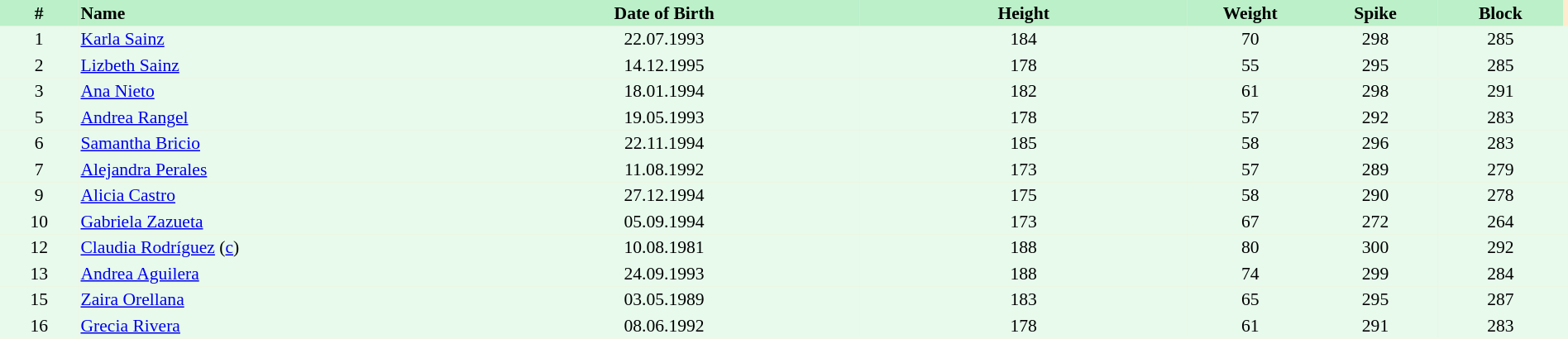<table border=0 cellpadding=2 cellspacing=0  |- bgcolor=#FFECCE style="text-align:center; font-size:90%;" width=100%>
<tr bgcolor=#BBF0C9>
<th width=5%>#</th>
<th width=25% align=left>Name</th>
<th width=25%>Date of Birth</th>
<th width=21%>Height</th>
<th width=8%>Weight</th>
<th width=8%>Spike</th>
<th width=8%>Block</th>
</tr>
<tr bgcolor=#E7FAEC>
<td>1</td>
<td align=left><a href='#'>Karla Sainz</a></td>
<td>22.07.1993</td>
<td>184</td>
<td>70</td>
<td>298</td>
<td>285</td>
<td></td>
</tr>
<tr bgcolor=#E7FAEC>
<td>2</td>
<td align=left><a href='#'>Lizbeth Sainz</a></td>
<td>14.12.1995</td>
<td>178</td>
<td>55</td>
<td>295</td>
<td>285</td>
<td></td>
</tr>
<tr bgcolor=#E7FAEC>
<td>3</td>
<td align=left><a href='#'>Ana Nieto</a></td>
<td>18.01.1994</td>
<td>182</td>
<td>61</td>
<td>298</td>
<td>291</td>
<td></td>
</tr>
<tr bgcolor=#E7FAEC>
<td>5</td>
<td align=left><a href='#'>Andrea Rangel</a></td>
<td>19.05.1993</td>
<td>178</td>
<td>57</td>
<td>292</td>
<td>283</td>
<td></td>
</tr>
<tr bgcolor=#E7FAEC>
<td>6</td>
<td align=left><a href='#'>Samantha Bricio</a></td>
<td>22.11.1994</td>
<td>185</td>
<td>58</td>
<td>296</td>
<td>283</td>
<td></td>
</tr>
<tr bgcolor=#E7FAEC>
<td>7</td>
<td align=left><a href='#'>Alejandra Perales</a></td>
<td>11.08.1992</td>
<td>173</td>
<td>57</td>
<td>289</td>
<td>279</td>
<td></td>
</tr>
<tr bgcolor=#E7FAEC>
<td>9</td>
<td align=left><a href='#'>Alicia Castro</a></td>
<td>27.12.1994</td>
<td>175</td>
<td>58</td>
<td>290</td>
<td>278</td>
<td></td>
</tr>
<tr bgcolor=#E7FAEC>
<td>10</td>
<td align=left><a href='#'>Gabriela Zazueta</a></td>
<td>05.09.1994</td>
<td>173</td>
<td>67</td>
<td>272</td>
<td>264</td>
<td></td>
</tr>
<tr bgcolor=#E7FAEC>
<td>12</td>
<td align=left><a href='#'>Claudia Rodríguez</a> (<a href='#'>c</a>)</td>
<td>10.08.1981</td>
<td>188</td>
<td>80</td>
<td>300</td>
<td>292</td>
<td></td>
</tr>
<tr bgcolor=#E7FAEC>
<td>13</td>
<td align=left><a href='#'>Andrea Aguilera</a></td>
<td>24.09.1993</td>
<td>188</td>
<td>74</td>
<td>299</td>
<td>284</td>
<td></td>
</tr>
<tr bgcolor=#E7FAEC>
<td>15</td>
<td align=left><a href='#'>Zaira Orellana</a></td>
<td>03.05.1989</td>
<td>183</td>
<td>65</td>
<td>295</td>
<td>287</td>
<td></td>
</tr>
<tr bgcolor=#E7FAEC>
<td>16</td>
<td align=left><a href='#'>Grecia Rivera</a></td>
<td>08.06.1992</td>
<td>178</td>
<td>61</td>
<td>291</td>
<td>283</td>
<td></td>
</tr>
</table>
